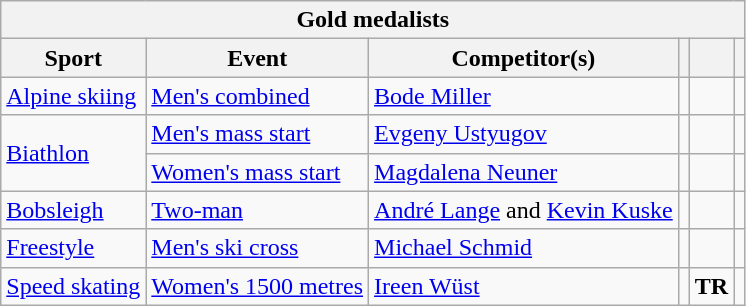<table class="wikitable">
<tr>
<th colspan="6">Gold medalists</th>
</tr>
<tr>
<th>Sport</th>
<th>Event</th>
<th>Competitor(s)</th>
<th></th>
<th></th>
<th></th>
</tr>
<tr>
<td><a href='#'>Alpine skiing</a></td>
<td><a href='#'>Men's combined</a></td>
<td><a href='#'>Bode Miller</a></td>
<td></td>
<td></td>
<td></td>
</tr>
<tr>
<td rowspan=2><a href='#'>Biathlon</a></td>
<td><a href='#'>Men's mass start</a></td>
<td><a href='#'>Evgeny Ustyugov</a></td>
<td></td>
<td></td>
<td></td>
</tr>
<tr>
<td><a href='#'>Women's mass start</a></td>
<td><a href='#'>Magdalena Neuner</a></td>
<td></td>
<td></td>
<td></td>
</tr>
<tr>
<td><a href='#'>Bobsleigh</a></td>
<td><a href='#'>Two-man</a></td>
<td><a href='#'>André Lange</a> and <a href='#'>Kevin Kuske</a></td>
<td></td>
<td></td>
<td></td>
</tr>
<tr>
<td><a href='#'>Freestyle</a></td>
<td><a href='#'>Men's ski cross</a></td>
<td><a href='#'>Michael Schmid</a></td>
<td></td>
<td></td>
<td></td>
</tr>
<tr>
<td><a href='#'>Speed skating</a></td>
<td><a href='#'>Women's 1500 metres</a></td>
<td><a href='#'>Ireen Wüst</a></td>
<td></td>
<td><strong>TR</strong></td>
<td></td>
</tr>
</table>
